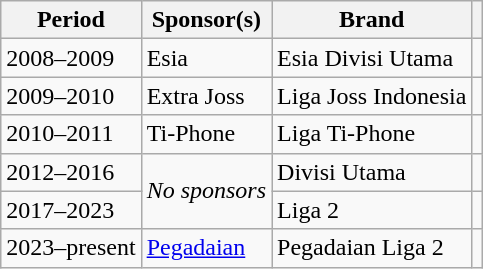<table class="wikitable">
<tr>
<th>Period</th>
<th>Sponsor(s)</th>
<th>Brand</th>
<th></th>
</tr>
<tr>
<td>2008–2009</td>
<td>Esia</td>
<td>Esia Divisi Utama</td>
<td></td>
</tr>
<tr>
<td>2009–2010</td>
<td>Extra Joss</td>
<td>Liga Joss Indonesia</td>
<td></td>
</tr>
<tr>
<td>2010–2011</td>
<td>Ti-Phone</td>
<td>Liga Ti-Phone</td>
<td></td>
</tr>
<tr>
<td>2012–2016</td>
<td rowspan="2"><em>No sponsors</em></td>
<td>Divisi Utama</td>
<td></td>
</tr>
<tr>
<td>2017–2023</td>
<td>Liga 2</td>
<td></td>
</tr>
<tr>
<td>2023–present</td>
<td><a href='#'>Pegadaian</a></td>
<td>Pegadaian Liga 2</td>
<td></td>
</tr>
</table>
